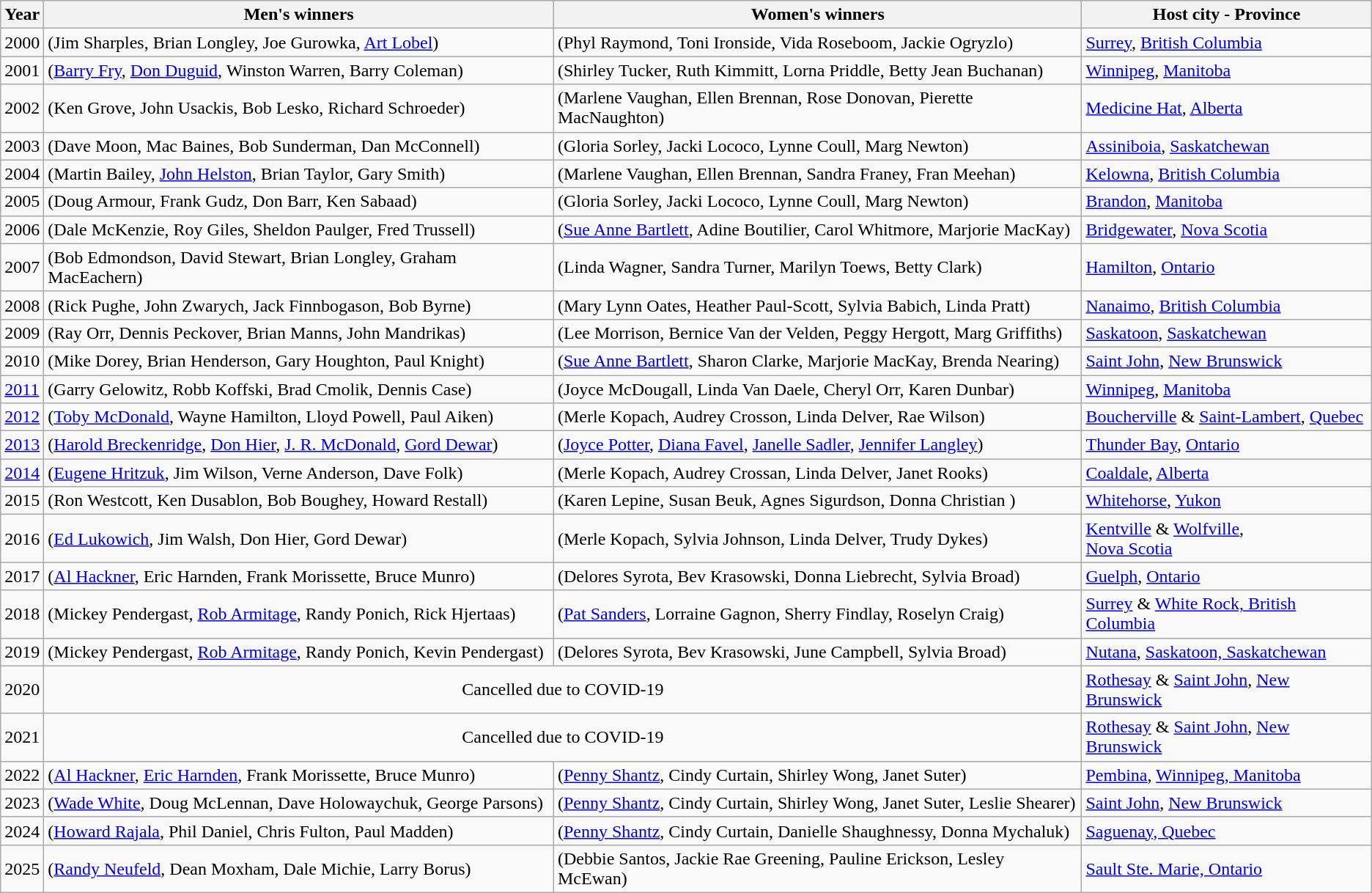<table class="wikitable">
<tr>
<th>Year</th>
<th>Men's winners</th>
<th>Women's winners</th>
<th>Host city - Province</th>
</tr>
<tr>
<td>2000</td>
<td> (Jim Sharples, Brian Longley, Joe Gurowka, <a href='#'>Art Lobel</a>)</td>
<td> (Phyl Raymond, Toni Ironside, Vida Roseboom, Jackie Ogryzlo)</td>
<td><a href='#'>Surrey</a>, <a href='#'>British Columbia</a></td>
</tr>
<tr>
<td>2001</td>
<td> (<a href='#'>Barry Fry</a>, <a href='#'>Don Duguid</a>, Winston Warren, Barry Coleman)</td>
<td> (Shirley Tucker, Ruth Kimmitt, Lorna Priddle, Betty Jean Buchanan)</td>
<td><a href='#'>Winnipeg</a>, <a href='#'>Manitoba</a></td>
</tr>
<tr>
<td>2002</td>
<td> (Ken Grove, John Usackis, Bob Lesko, Richard Schroeder)</td>
<td> (Marlene Vaughan, Ellen Brennan, Rose Donovan, Pierette MacNaughton)</td>
<td><a href='#'>Medicine Hat</a>, <a href='#'>Alberta</a></td>
</tr>
<tr>
<td>2003</td>
<td> (Dave Moon, Mac Baines, Bob Sunderman, Dan McConnell)</td>
<td> (Gloria Sorley, Jacki Lococo, Lynne Coull, Marg Newton)</td>
<td><a href='#'>Assiniboia</a>, <a href='#'>Saskatchewan</a></td>
</tr>
<tr>
<td>2004</td>
<td> (Martin Bailey, <a href='#'>John Helston</a>, Brian Taylor, Gary Smith)</td>
<td> (Marlene Vaughan, Ellen Brennan, Sandra Franey, Fran Meehan)</td>
<td><a href='#'>Kelowna</a>, <a href='#'>British Columbia</a></td>
</tr>
<tr>
<td>2005</td>
<td> (Doug Armour, Frank Gudz, Don Barr, Ken Sabaad)</td>
<td> (Gloria Sorley, Jacki Lococo, Lynne Coull, Marg Newton)</td>
<td><a href='#'>Brandon</a>, <a href='#'>Manitoba</a></td>
</tr>
<tr>
<td>2006</td>
<td> (Dale McKenzie, Roy Giles, Sheldon Paulger, Fred Trussell)</td>
<td> (<a href='#'>Sue Anne Bartlett</a>, Adine Boutilier, Carol Whitmore, Marjorie MacKay)</td>
<td><a href='#'>Bridgewater</a>, <a href='#'>Nova Scotia</a></td>
</tr>
<tr>
<td>2007</td>
<td> (Bob Edmondson, David Stewart, Brian Longley, Graham MacEachern)</td>
<td> (Linda Wagner, Sandra Turner, Marilyn Toews, Betty Clark)</td>
<td><a href='#'>Hamilton</a>, <a href='#'>Ontario</a></td>
</tr>
<tr>
<td>2008</td>
<td> (Rick Pughe, John Zwarych, Jack Finnbogason, Bob Byrne)</td>
<td> (Mary Lynn Oates, Heather Paul-Scott, Sylvia Babich, Linda Pratt)</td>
<td><a href='#'>Nanaimo</a>, <a href='#'>British Columbia</a></td>
</tr>
<tr>
<td>2009</td>
<td> (Ray Orr, Dennis Peckover, Brian Manns, John Mandrikas)</td>
<td> (Lee Morrison, Bernice Van der Velden, Peggy Hergott, Marg Griffiths)</td>
<td><a href='#'>Saskatoon</a>, <a href='#'>Saskatchewan</a></td>
</tr>
<tr>
<td>2010</td>
<td> (Mike Dorey, Brian Henderson, Gary Houghton, Paul Knight)</td>
<td> (<a href='#'>Sue Anne Bartlett</a>, Sharon Clarke, Marjorie MacKay, Brenda Nearing)</td>
<td><a href='#'>Saint John</a>, <a href='#'>New Brunswick</a></td>
</tr>
<tr>
<td><a href='#'>2011</a></td>
<td> (Garry Gelowitz, Robb Koffski, Brad Cmolik, Dennis Case)</td>
<td> (Joyce McDougall, Linda Van Daele, Cheryl Orr, Karen Dunbar)</td>
<td><a href='#'>Winnipeg</a>, <a href='#'>Manitoba</a></td>
</tr>
<tr>
<td><a href='#'>2012</a></td>
<td> (<a href='#'>Toby McDonald</a>, Wayne Hamilton, Lloyd Powell, Paul Aiken)</td>
<td> (Merle Kopach, Audrey Crosson, Linda Delver, Rae Wilson)</td>
<td><a href='#'>Boucherville</a> & <a href='#'>Saint-Lambert</a>, <a href='#'>Quebec</a></td>
</tr>
<tr>
<td><a href='#'>2013</a></td>
<td> (<a href='#'>Harold Breckenridge</a>, <a href='#'>Don Hier</a>, <a href='#'>J. R. McDonald</a>, <a href='#'>Gord Dewar</a>)</td>
<td> (<a href='#'>Joyce Potter</a>, <a href='#'>Diana Favel</a>, <a href='#'>Janelle Sadler</a>, <a href='#'>Jennifer Langley</a>)</td>
<td><a href='#'>Thunder Bay</a>, <a href='#'>Ontario</a></td>
</tr>
<tr>
<td><a href='#'>2014</a></td>
<td> (<a href='#'>Eugene Hritzuk</a>, Jim Wilson, Verne Anderson, Dave Folk)</td>
<td> (Merle Kopach, Audrey Crossan, Linda Delver, Janet Rooks)</td>
<td><a href='#'>Coaldale</a>, <a href='#'>Alberta</a></td>
</tr>
<tr>
<td>2015</td>
<td> (Ron Westcott, Ken Dusablon, Bob Boughey, Howard Restall)</td>
<td> (Karen Lepine, Susan Beuk, Agnes Sigurdson, Donna Christian  )</td>
<td><a href='#'>Whitehorse</a>, <a href='#'>Yukon</a></td>
</tr>
<tr>
<td>2016</td>
<td> (<a href='#'>Ed Lukowich</a>, Jim Walsh, Don Hier, Gord Dewar)</td>
<td> (Merle Kopach, Sylvia Johnson, Linda Delver, Trudy Dykes)</td>
<td><a href='#'>Kentville</a> & <a href='#'>Wolfville</a>,<br><a href='#'>Nova Scotia</a></td>
</tr>
<tr>
<td>2017</td>
<td> (<a href='#'>Al Hackner</a>, Eric Harnden, Frank Morissette, Bruce Munro)</td>
<td> (Delores Syrota, Bev Krasowski, Donna Liebrecht, Sylvia Broad)</td>
<td><a href='#'>Guelph</a>, <a href='#'>Ontario</a></td>
</tr>
<tr>
<td>2018</td>
<td> (Mickey Pendergast, <a href='#'>Rob Armitage</a>, Randy Ponich, Rick Hjertaas)</td>
<td> (<a href='#'>Pat Sanders</a>, Lorraine Gagnon, Sherry Findlay, Roselyn Craig)</td>
<td><a href='#'>Surrey</a> & <a href='#'>White Rock, British Columbia</a></td>
</tr>
<tr>
<td>2019</td>
<td> (Mickey Pendergast, <a href='#'>Rob Armitage</a>, Randy Ponich, Kevin Pendergast)</td>
<td> (Delores Syrota, Bev Krasowski, June Campbell, Sylvia Broad)</td>
<td><a href='#'>Nutana</a>, <a href='#'>Saskatoon, Saskatchewan</a></td>
</tr>
<tr>
<td>2020</td>
<td colspan="2" align="center">Cancelled due to COVID-19</td>
<td><a href='#'>Rothesay</a> & <a href='#'>Saint John</a>, <a href='#'>New Brunswick</a></td>
</tr>
<tr>
<td>2021</td>
<td colspan="2" align="center">Cancelled due to COVID-19</td>
<td><a href='#'>Rothesay</a> & <a href='#'>Saint John</a>, <a href='#'>New Brunswick</a></td>
</tr>
<tr>
<td>2022</td>
<td> (<a href='#'>Al Hackner</a>, <a href='#'>Eric Harnden</a>, Frank Morissette, Bruce Munro)</td>
<td> (<a href='#'>Penny Shantz</a>, Cindy Curtain, Shirley Wong, Janet Suter)</td>
<td><a href='#'>Pembina</a>, <a href='#'>Winnipeg, Manitoba</a></td>
</tr>
<tr>
<td>2023</td>
<td> (<a href='#'>Wade White</a>, Doug McLennan, Dave Holowaychuk, George Parsons)</td>
<td> (<a href='#'>Penny Shantz</a>, Cindy Curtain, Shirley Wong, Janet Suter, Leslie Shearer)</td>
<td><a href='#'>Saint John</a>, <a href='#'>New Brunswick</a></td>
</tr>
<tr>
<td>2024</td>
<td> (<a href='#'>Howard Rajala</a>, Phil Daniel, Chris Fulton, Paul Madden)</td>
<td> (<a href='#'>Penny Shantz</a>, Cindy Curtain, Danielle Shaughnessy, Donna Mychaluk)</td>
<td><a href='#'>Saguenay, Quebec</a></td>
</tr>
<tr>
<td>2025</td>
<td> (<a href='#'>Randy Neufeld</a>, Dean Moxham, Dale Michie, Larry Borus)</td>
<td> (Debbie Santos, Jackie Rae Greening, Pauline Erickson, Lesley McEwan)</td>
<td><a href='#'>Sault Ste. Marie, Ontario</a></td>
</tr>
</table>
